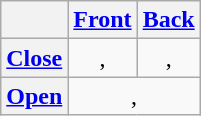<table class="wikitable" style="text-align:center">
<tr>
<th></th>
<th><a href='#'>Front</a></th>
<th><a href='#'>Back</a></th>
</tr>
<tr>
<th><a href='#'>Close</a></th>
<td>, </td>
<td>, </td>
</tr>
<tr>
<th><a href='#'>Open</a></th>
<td colspan="2">, </td>
</tr>
</table>
